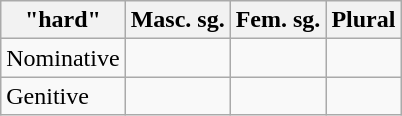<table class="wikitable">
<tr>
<th> "hard"</th>
<th>Masc. sg.</th>
<th>Fem. sg.</th>
<th>Plural</th>
</tr>
<tr>
<td>Nominative</td>
<td></td>
<td></td>
<td></td>
</tr>
<tr>
<td>Genitive</td>
<td></td>
<td></td>
<td></td>
</tr>
</table>
